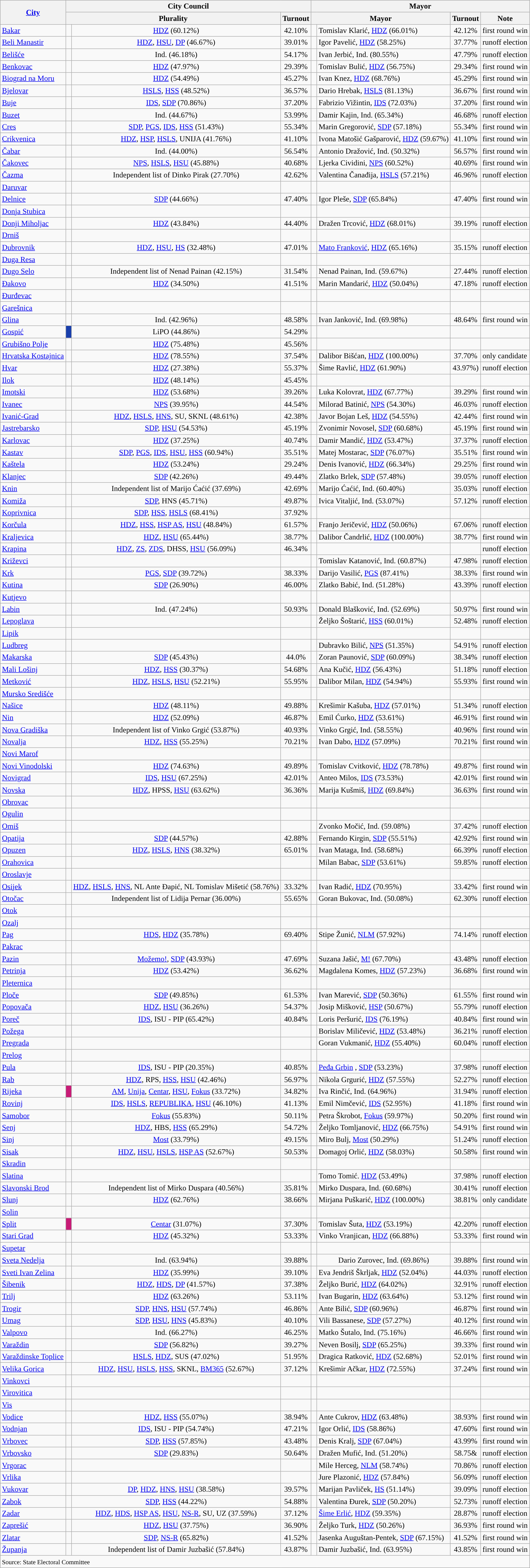<table class="wikitable sortable">
<tr>
<th rowspan="2"><a href='#'>City</a></th>
<th colspan="3" class="unsortable">City Council</th>
<th colspan="4" class="unsortable">Mayor</th>
</tr>
<tr>
<th colspan="2">Plurality</th>
<th>Turnout</th>
<th colspan="2">Mayor</th>
<th>Turnout</th>
<th class="unsortable">Note</th>
</tr>
<tr>
<td><a href='#'>Bakar</a></td>
<td width="5px" style="background-color:"></td>
<td align="center"><a href='#'>HDZ</a> (60.12%)</td>
<td align="center">42.10%</td>
<td width="5px" style="background-color:"></td>
<td>Tomislav Klarić, <a href='#'>HDZ</a> (66.01%)</td>
<td align="center">42.12%</td>
<td>first round win</td>
</tr>
<tr>
<td><a href='#'>Beli Manastir</a></td>
<td width="5px" style="background-color:"></td>
<td align="center"><a href='#'>HDZ</a>, <a href='#'>HSU</a>, <a href='#'>DP</a> (46.67%)</td>
<td align="center">39.01%</td>
<td width="5px" style="background-color:"></td>
<td>Igor Pavelić, <a href='#'>HDZ</a> (58.25%)</td>
<td align="center">37.77%</td>
<td>runoff election</td>
</tr>
<tr>
<td><a href='#'>Belišće</a></td>
<td width="5px" style="background-color:"></td>
<td align="center">Ind. (46.18%)</td>
<td align="center">54.17%</td>
<td width="5px" style="background-color:"></td>
<td>Ivan Jerbić, Ind. (80.55%)</td>
<td align="center">47.79%</td>
<td>runoff election</td>
</tr>
<tr>
<td><a href='#'>Benkovac</a></td>
<td width="5px" style="background-color:"></td>
<td align="center"><a href='#'>HDZ</a> (47.97%)</td>
<td align="center">29.39%</td>
<td width="5px" style="background-color:"></td>
<td>Tomislav Bulić, <a href='#'>HDZ</a> (56.75%)</td>
<td align="center">29.34%</td>
<td>first round win</td>
</tr>
<tr>
<td><a href='#'>Biograd na Moru</a></td>
<td width="5px" style="background-color:"></td>
<td align="center"><a href='#'>HDZ</a> (54.49%)</td>
<td align="center">45.27%</td>
<td width="5px" style="background-color:"></td>
<td>Ivan Knez, <a href='#'>HDZ</a> (68.76%)</td>
<td align="center">45.29%</td>
<td>first round win</td>
</tr>
<tr>
<td><a href='#'>Bjelovar</a></td>
<td width="5px" style="background-color:"></td>
<td align="center"><a href='#'>HSLS</a>, <a href='#'>HSS</a> (48.52%)</td>
<td align="center">36.57%</td>
<td width="5px" style="background-color:"></td>
<td>Dario Hrebak, <a href='#'>HSLS</a> (81.13%)</td>
<td align="center">36.67%</td>
<td>first round win</td>
</tr>
<tr>
<td><a href='#'>Buje</a></td>
<td width="5px" style="background-color:"></td>
<td align="center"><a href='#'>IDS</a>, <a href='#'>SDP</a> (70.86%)</td>
<td align="center">37.20%</td>
<td width="5px" style="background-color:"></td>
<td>Fabrizio Vižintin, <a href='#'>IDS</a> (72.03%)</td>
<td align="center">37.20%</td>
<td>first round win</td>
</tr>
<tr>
<td><a href='#'>Buzet</a></td>
<td width="5px" style="background-color:"></td>
<td align="center">Ind. (44.67%)</td>
<td align="center">53.99%</td>
<td width="5px" style="background-color:"></td>
<td>Damir Kajin, Ind. (65.34%)</td>
<td align="center">46.68%</td>
<td>runoff election</td>
</tr>
<tr>
<td><a href='#'>Cres</a></td>
<td width="5px" style="background-color:"></td>
<td align="center"><a href='#'>SDP</a>, <a href='#'>PGS</a>, <a href='#'>IDS</a>, <a href='#'>HSS</a> (51.43%)</td>
<td align="center">55.34%</td>
<td width="5px" style="background-color:"></td>
<td>Marin Gregorović, <a href='#'>SDP</a> (57.18%)</td>
<td align="center">55.34%</td>
<td>first round win</td>
</tr>
<tr>
<td><a href='#'>Crikvenica</a></td>
<td width="5px" style="background-color:"></td>
<td align="center"><a href='#'>HDZ</a>, <a href='#'>HSP</a>, <a href='#'>HSLS</a>, UNIJA (41.76%)</td>
<td align="center">41.10%</td>
<td width="5px" style="background-color:"></td>
<td>Ivona Matošić Gašparović, <a href='#'>HDZ</a> (59.67%)</td>
<td align="center">41.10%</td>
<td>first round win</td>
</tr>
<tr>
<td><a href='#'>Čabar</a></td>
<td width="5px" style="background-color:"></td>
<td align="center">Ind. (44.00%)</td>
<td align="center">56.54%</td>
<td width="5px" style="background-color:"></td>
<td>Antonio Dražović, Ind. (50.32%)</td>
<td align="center">56.57%</td>
<td>first round win</td>
</tr>
<tr>
<td><a href='#'>Čakovec</a></td>
<td width="5px" style="background-color:"></td>
<td align="center"><a href='#'>NPS</a>, <a href='#'>HSLS</a>, <a href='#'>HSU</a> (45.88%)</td>
<td align="center">40.68%</td>
<td width="5px" style="background-color:"></td>
<td>Ljerka Cividini, <a href='#'>NPS</a> (60.52%)</td>
<td align="center">40.69%</td>
<td>first round win</td>
</tr>
<tr>
<td><a href='#'>Čazma</a></td>
<td width="5px" style="background-color:"></td>
<td align="center">Independent list of Dinko Pirak (27.70%)</td>
<td align="center">42.62%</td>
<td width="5px" style="background-color:"></td>
<td>Valentina Čanađija, <a href='#'>HSLS</a> (57.21%)</td>
<td align="center">46.96%</td>
<td>runoff election</td>
</tr>
<tr>
<td><a href='#'>Daruvar</a></td>
<td width="5px" style="background-color:"></td>
<td align="center"></td>
<td align="center"></td>
<td width="5px" style="background-color:"></td>
<td></td>
<td align="center"></td>
<td></td>
</tr>
<tr>
<td><a href='#'>Delnice</a></td>
<td width="5px" style="background-color:"></td>
<td align="center"><a href='#'>SDP</a> (44.66%)</td>
<td align="center">47.40%</td>
<td width="5px" style="background-color:"></td>
<td>Igor Pleše, <a href='#'>SDP</a> (65.84%)</td>
<td align="center">47.40%</td>
<td>first round win</td>
</tr>
<tr>
<td><a href='#'>Donja Stubica</a></td>
<td width="5px" style="background-color:"></td>
<td align="center"></td>
<td align="center"></td>
<td width="5px" style="background-color:"></td>
<td></td>
<td align="center"></td>
<td></td>
</tr>
<tr>
<td><a href='#'>Donji Miholjac</a></td>
<td width="5px" style="background-color:"></td>
<td align="center"><a href='#'>HDZ</a> (43.84%)</td>
<td align="center">44.40%</td>
<td width="5px" style="background-color:"></td>
<td>Dražen Trcović, <a href='#'>HDZ</a> (68.01%)</td>
<td align="center">39.19%</td>
<td>runoff election</td>
</tr>
<tr>
<td><a href='#'>Drniš</a></td>
<td width="5px" style="background-color:"></td>
<td align="center"></td>
<td align="center"></td>
<td width="5px" style="background-color:"></td>
<td></td>
<td align="center"></td>
<td></td>
</tr>
<tr>
<td><a href='#'>Dubrovnik</a></td>
<td width="5px" style="background-color:"></td>
<td align="center"><a href='#'>HDZ</a>, <a href='#'>HSU</a>, <a href='#'>HS</a> (32.48%)</td>
<td align="center">47.01%</td>
<td width="5px" style="background-color:"></td>
<td><a href='#'>Mato Franković</a>, <a href='#'>HDZ</a> (65.16%)</td>
<td align="center">35.15%</td>
<td>runoff election</td>
</tr>
<tr>
<td><a href='#'>Duga Resa</a></td>
<td width="5px" style="background-color:"></td>
<td align="center"></td>
<td align="center"></td>
<td width="5px" style="background-color:"></td>
<td></td>
<td align="center"></td>
<td></td>
</tr>
<tr>
<td><a href='#'>Dugo Selo</a></td>
<td width="5px" style="background-color:"></td>
<td align="center">Independent list of Nenad Painan (42.15%)</td>
<td align="center">31.54%</td>
<td width="5px" style="background-color:"></td>
<td>Nenad Painan, Ind. (59.67%)</td>
<td align="center">27.44%</td>
<td>runoff election</td>
</tr>
<tr>
<td><a href='#'>Đakovo</a></td>
<td width="5px" style="background-color:"></td>
<td align="center"><a href='#'>HDZ</a> (34.50%)</td>
<td align="center">41.51%</td>
<td width="5px" style="background-color:"></td>
<td>Marin Mandarić, <a href='#'>HDZ</a> (50.04%)</td>
<td align="center">47.18%</td>
<td>runoff election</td>
</tr>
<tr>
<td><a href='#'>Đurđevac</a></td>
<td width="5px" style="background-color:"></td>
<td align="center"></td>
<td align="center"></td>
<td width="5px" style="background-color:"></td>
<td></td>
<td align="center"></td>
<td></td>
</tr>
<tr>
<td><a href='#'>Garešnica</a></td>
<td width="5px" style="background-color:"></td>
<td align="center"></td>
<td align="center"></td>
<td width="5px" style="background-color:"></td>
<td></td>
<td align="center"></td>
<td></td>
</tr>
<tr>
<td><a href='#'>Glina</a></td>
<td width="5px" style="background-color:"></td>
<td align="center">Ind. (42.96%)</td>
<td align="center">48.58%</td>
<td width="5px" style="background-color:"></td>
<td>Ivan Janković, Ind. (69.98%)</td>
<td align="center">48.64%</td>
<td>first round win</td>
</tr>
<tr>
<td><a href='#'>Gospić</a></td>
<td width="5px" style="background-color:#193fac"></td>
<td align="center">LiPO (44.86%)</td>
<td align="center">54.29%</td>
<td width="5px" style="background-color:"></td>
<td></td>
<td align="center"></td>
<td></td>
</tr>
<tr>
<td><a href='#'>Grubišno Polje</a></td>
<td width="5px" style="background-color:"></td>
<td align="center"><a href='#'>HDZ</a> (75.48%)</td>
<td align="center">45.56%</td>
<td width="5px" style="background-color:"></td>
<td></td>
<td align="center"></td>
<td></td>
</tr>
<tr>
<td><a href='#'>Hrvatska Kostajnica</a></td>
<td width="5px" style="background-color:"></td>
<td align="center"><a href='#'>HDZ</a> (78.55%)</td>
<td align="center">37.54%</td>
<td width="5px" style="background-color:"></td>
<td>Dalibor Bišćan, <a href='#'>HDZ</a> (100.00%)</td>
<td align="center">37.70%</td>
<td>only candidate</td>
</tr>
<tr>
<td><a href='#'>Hvar</a></td>
<td width="5px" style="background-color:"></td>
<td align="center"><a href='#'>HDZ</a> (27.38%)</td>
<td align="center">55.37%</td>
<td width="5px" style="background-color:"></td>
<td>Šime Ravlić, <a href='#'>HDZ</a> (61.90%)</td>
<td align="center">43.97%)</td>
<td>runoff election</td>
</tr>
<tr>
<td><a href='#'>Ilok</a></td>
<td width="5px" style="background-color:"></td>
<td align="center"><a href='#'>HDZ</a> (48.14%)</td>
<td align="center">45.45%</td>
<td width="5px" style="background-color:"></td>
<td></td>
<td align="center"></td>
<td></td>
</tr>
<tr>
<td><a href='#'>Imotski</a></td>
<td width="5px" style="background-color:"></td>
<td align="center"><a href='#'>HDZ</a> (53.68%)</td>
<td align="center">39.26%</td>
<td width="5px" style="background-color:"></td>
<td>Luka Kolovrat, <a href='#'>HDZ</a> (67.77%)</td>
<td align="center">39.29%</td>
<td>first round win</td>
</tr>
<tr>
<td><a href='#'>Ivanec</a></td>
<td width="5px" style="background-color:"></td>
<td align="center"><a href='#'>NPS</a> (39.95%)</td>
<td align="center">44.54%</td>
<td width="5px" style="background-color:"></td>
<td>Milorad Batinić, <a href='#'>NPS</a> (54.30%)</td>
<td align="center">46.03%</td>
<td>runoff election</td>
</tr>
<tr>
<td><a href='#'>Ivanić-Grad</a></td>
<td width="5px" style="background-color:"></td>
<td align="center"><a href='#'>HDZ</a>, <a href='#'>HSLS</a>, <a href='#'>HNS</a>, SU, SKNL (48.61%)</td>
<td align="center">42.38%</td>
<td width="5px" style="background-color: "></td>
<td>Javor Bojan Leš, <a href='#'>HDZ</a> (54.55%)</td>
<td align="center">42.44%</td>
<td>first round win</td>
</tr>
<tr>
<td><a href='#'>Jastrebarsko</a></td>
<td width="5px" style="background-color:"></td>
<td align="center"><a href='#'>SDP</a>, <a href='#'>HSU</a> (54.53%)</td>
<td align="center">45.19%</td>
<td width="5px" style="background-color:"></td>
<td>Zvonimir Novosel, <a href='#'>SDP</a> (60.68%)</td>
<td align="center">45.19%</td>
<td>first round win</td>
</tr>
<tr>
<td><a href='#'>Karlovac</a></td>
<td width="5px" style="background-color:"></td>
<td align="center"><a href='#'>HDZ</a> (37.25%)</td>
<td align="center">40.74%</td>
<td width="5px" style="background-color:"></td>
<td>Damir Mandić, <a href='#'>HDZ</a> (53.47%)</td>
<td align="center">37.37%</td>
<td>runoff election</td>
</tr>
<tr>
<td><a href='#'>Kastav</a></td>
<td width="5px" style="background-color:"></td>
<td align="center"><a href='#'>SDP</a>, <a href='#'>PGS</a>, <a href='#'>IDS</a>, <a href='#'>HSU</a>, <a href='#'>HSS</a> (60.94%)</td>
<td align="center">35.51%</td>
<td width="5px" style="background-color:"></td>
<td>Matej Mostarac, <a href='#'>SDP</a> (76.07%)</td>
<td align="center">35.51%</td>
<td>first round win</td>
</tr>
<tr>
<td><a href='#'>Kaštela</a></td>
<td width=5px style="background-color:"></td>
<td align=center><a href='#'>HDZ</a> (53.24%)</td>
<td align=center>29.24%</td>
<td width=5px style="background-color:"></td>
<td>Denis Ivanović, <a href='#'>HDZ</a> (66.34%)</td>
<td align=center>29.25%</td>
<td>first round win</td>
</tr>
<tr>
<td><a href='#'>Klanjec</a></td>
<td width="5px" style="background-color:"></td>
<td align="center"><a href='#'>SDP</a> (42.26%)</td>
<td align="center">49.44%</td>
<td width="5px" style="background-color:"></td>
<td>Zlatko Brlek, <a href='#'>SDP</a> (57.48%)</td>
<td align="center">39.05%</td>
<td>runoff election</td>
</tr>
<tr>
<td><a href='#'>Knin</a></td>
<td width="5px" style="background-color:"></td>
<td align="center">Independent list of Marijo Ćaćić (37.69%)</td>
<td align="center">42.69%</td>
<td width="5px" style="background-color:"></td>
<td>Marijo Ćaćić, Ind. (60.40%)</td>
<td align="center">35.03%</td>
<td>runoff election</td>
</tr>
<tr>
<td><a href='#'>Komiža</a></td>
<td width="5px" style="background-color:"></td>
<td align="center"><a href='#'>SDP</a>, HNS (45.71%)</td>
<td align="center">49.87%</td>
<td width="5px" style="background-color:"></td>
<td>Ivica Vitaljić, Ind. (53.07%)</td>
<td align="center">57.12%</td>
<td>runoff election</td>
</tr>
<tr>
<td><a href='#'>Koprivnica</a></td>
<td width="5px" style="background-color:"></td>
<td align="center"><a href='#'>SDP</a>, <a href='#'>HSS</a>, <a href='#'>HSLS</a> (68.41%)</td>
<td align="center">37.92%</td>
<td width="5px" style="background-color:"></td>
<td></td>
<td align="center"></td>
<td></td>
</tr>
<tr>
<td><a href='#'>Korčula</a></td>
<td width="5px" style="background-color:"></td>
<td align="center"><a href='#'>HDZ</a>, <a href='#'>HSS</a>, <a href='#'>HSP AS</a>, <a href='#'>HSU</a> (48.84%)</td>
<td align="center">61.57%</td>
<td width="5px" style="background-color:"></td>
<td>Franjo Jeričević, <a href='#'>HDZ</a> (50.06%)</td>
<td align="center">67.06%</td>
<td>runoff election</td>
</tr>
<tr>
<td><a href='#'>Kraljevica</a></td>
<td width="5px" style="background-color:"></td>
<td align="center"><a href='#'>HDZ</a>, <a href='#'>HSU</a> (65.44%)</td>
<td align="center">38.77%</td>
<td width="5px" style="background-color:"></td>
<td>Dalibor Čandrlić, <a href='#'>HDZ</a> (100.00%)</td>
<td align="center">38.77%</td>
<td>first round win</td>
</tr>
<tr>
<td><a href='#'>Krapina</a></td>
<td width="5px" style="background-color:"></td>
<td align="center"><a href='#'>HDZ</a>, <a href='#'>ZS</a>, <a href='#'>ZDS</a>, DHSS, <a href='#'>HSU</a> (56.09%)</td>
<td align="center">46.34%</td>
<td width="5px" style="background-color:"></td>
<td></td>
<td align="center"></td>
<td>runoff election</td>
</tr>
<tr>
<td><a href='#'>Križevci</a></td>
<td width="5px" style="background-color:"></td>
<td align="center"></td>
<td align="center"></td>
<td width="5px" style="background-color:"></td>
<td>Tomislav Katanović, Ind. (60.87%)</td>
<td align="center">47.98%</td>
<td>runoff election</td>
</tr>
<tr>
<td><a href='#'>Krk</a></td>
<td width="5px" style="background-color:"></td>
<td align="center"><a href='#'>PGS</a>, <a href='#'>SDP</a> (39.72%)</td>
<td align="center">38.33%</td>
<td width="5px" style="background-color:"></td>
<td>Darijo Vasilić, <a href='#'>PGS</a> (87.41%)</td>
<td align="center">38.33%</td>
<td>first round win</td>
</tr>
<tr>
<td><a href='#'>Kutina</a></td>
<td width="5px" style="background-color:"></td>
<td align="center"><a href='#'>SDP</a> (26.90%)</td>
<td align="center">46.00%</td>
<td width="5px" style="background-color:"></td>
<td>Zlatko Babić, Ind. (51.28%)</td>
<td align="center">43.39%</td>
<td>runoff election</td>
</tr>
<tr>
<td><a href='#'>Kutjevo</a></td>
<td width="5px" style="background-color:"></td>
<td align="center"></td>
<td align="center"></td>
<td width="5px" style="background-color:"></td>
<td></td>
<td align="center"></td>
<td></td>
</tr>
<tr>
<td><a href='#'>Labin</a></td>
<td width="5px" style="background-color:"></td>
<td align="center">Ind. (47.24%)</td>
<td align="center">50.93%</td>
<td width="5px" style="background-color:"></td>
<td>Donald Blašković, Ind. (52.69%)</td>
<td align="center">50.97%</td>
<td>first round win</td>
</tr>
<tr>
<td><a href='#'>Lepoglava</a></td>
<td width="5px" style="background-color:"></td>
<td align="center"></td>
<td align="center"></td>
<td width="5px" style="background-color:"></td>
<td>Željko Šoštarić, <a href='#'>HSS</a> (60.01%)</td>
<td align="center">52.48%</td>
<td>runoff election</td>
</tr>
<tr>
<td><a href='#'>Lipik</a></td>
<td width="5px" style="background-color:"></td>
<td align="center"></td>
<td align="center"></td>
<td width="5px" style="background-color:"></td>
<td></td>
<td align="center"></td>
<td></td>
</tr>
<tr>
<td><a href='#'>Ludbreg</a></td>
<td width="5px" style="background-color:"></td>
<td align="center"></td>
<td align="center"></td>
<td width="5px" style="background-color:"></td>
<td>Dubravko Bilić, <a href='#'>NPS</a> (51.35%)</td>
<td align="center">54.91%</td>
<td>runoff election</td>
</tr>
<tr>
<td><a href='#'>Makarska</a></td>
<td width="5px" style="background-color:"></td>
<td align="center"><a href='#'>SDP</a> (45.43%)</td>
<td align="center">44.0%</td>
<td width="5px" style="background-color:"></td>
<td>Zoran Paunović, <a href='#'>SDP</a> (60.09%)</td>
<td align="center">38.34%</td>
<td>runoff election</td>
</tr>
<tr>
<td><a href='#'>Mali Lošinj</a></td>
<td width="5px" style="background-color:"></td>
<td align="center"><a href='#'>HDZ</a>, <a href='#'>HSS</a> (30.37%)</td>
<td align="center">54.68%</td>
<td width="5px" style="background-color:"></td>
<td>Ana Kučić, <a href='#'>HDZ</a> (56.43%)</td>
<td align="center">51.18%</td>
<td>runoff election</td>
</tr>
<tr>
<td><a href='#'>Metković</a></td>
<td width="5px" style="background-color:"></td>
<td align="center"><a href='#'>HDZ</a>, <a href='#'>HSLS</a>, <a href='#'>HSU</a> (52.21%)</td>
<td align="center">55.95%</td>
<td width="5px" style="background-color:"></td>
<td>Dalibor Milan, <a href='#'>HDZ</a> (54.94%)</td>
<td align="center">55.93%</td>
<td>first round win</td>
</tr>
<tr>
<td><a href='#'>Mursko Središće</a></td>
<td width="5px" style="background-color:"></td>
<td align="center"></td>
<td align="center"></td>
<td width="5px" style="background-color:"></td>
<td></td>
<td align="center"></td>
<td></td>
</tr>
<tr>
<td><a href='#'>Našice</a></td>
<td width="5px" style="background-color:"></td>
<td align="center"><a href='#'>HDZ</a> (48.11%)</td>
<td align="center">49.88%</td>
<td width="5px" style="background-color:"></td>
<td>Krešimir Kašuba, <a href='#'>HDZ</a> (57.01%)</td>
<td align="center">51.34%</td>
<td>runoff election</td>
</tr>
<tr>
<td><a href='#'>Nin</a></td>
<td width="5px" style="background-color:"></td>
<td align="center"><a href='#'>HDZ</a> (52.09%)</td>
<td align="center">46.87%</td>
<td width="5px" style="background-color:"></td>
<td>Emil Ćurko, <a href='#'>HDZ</a> (53.61%)</td>
<td align="center">46.91%</td>
<td>first round win</td>
</tr>
<tr>
<td><a href='#'>Nova Gradiška</a></td>
<td width="5px" style="background-color:"></td>
<td align="center">Independent list of Vinko Grgić (53.87%)</td>
<td align="center">40.93%</td>
<td width="5px" style="background-color:"></td>
<td>Vinko Grgić, Ind. (58.55%)</td>
<td align="center">40.96%</td>
<td>first round win</td>
</tr>
<tr>
<td><a href='#'>Novalja</a></td>
<td width="5px" style="background-color:"></td>
<td align="center"><a href='#'>HDZ</a>, <a href='#'>HSS</a> (55.25%)</td>
<td align="center">70.21%</td>
<td width="5px" style="background-color:"></td>
<td>Ivan Dabo, <a href='#'>HDZ</a> (57.09%)</td>
<td align="center">70.21%</td>
<td>first round win</td>
</tr>
<tr>
<td><a href='#'>Novi Marof</a></td>
<td width="5px" style="background-color:"></td>
<td align="center"></td>
<td align="center"></td>
<td width="5px" style="background-color:"></td>
<td></td>
<td align="center"></td>
<td></td>
</tr>
<tr>
<td><a href='#'>Novi Vinodolski</a></td>
<td width="5px" style="background-color:"></td>
<td align="center"><a href='#'>HDZ</a> (74.63%)</td>
<td align="center">49.89%</td>
<td width="5px" style="background-color:"></td>
<td>Tomislav Cvitković, <a href='#'>HDZ</a> (78.78%)</td>
<td align="center">49.87%</td>
<td>first round win</td>
</tr>
<tr>
<td><a href='#'>Novigrad</a></td>
<td width="5px" style="background-color:"></td>
<td align="center"><a href='#'>IDS</a>, <a href='#'>HSU</a> (67.25%)</td>
<td align="center">42.01%</td>
<td width="5px" style="background-color:"></td>
<td>Anteo Milos, <a href='#'>IDS</a> (73.53%)</td>
<td align="center">42.01%</td>
<td>first round win</td>
</tr>
<tr>
<td><a href='#'>Novska</a></td>
<td width="5px" style="background-color:"></td>
<td align="center"><a href='#'>HDZ</a>, HPSS, <a href='#'>HSU</a> (63.62%)</td>
<td align="center">36.36%</td>
<td width="5px" style="background-color:"></td>
<td>Marija Kušmiš, <a href='#'>HDZ</a> (69.84%)</td>
<td align="center">36.63%</td>
<td>first round win</td>
</tr>
<tr>
<td><a href='#'>Obrovac</a></td>
<td width="5px" style="background-color:"></td>
<td align="center"></td>
<td align="center"></td>
<td width="5px" style="background-color:"></td>
<td></td>
<td align="center"></td>
<td></td>
</tr>
<tr>
<td><a href='#'>Ogulin</a></td>
<td width="5px" style="background-color:"></td>
<td align="center"></td>
<td align="center"></td>
<td width="5px" style="background-color:"></td>
<td></td>
<td align="center"></td>
<td></td>
</tr>
<tr>
<td><a href='#'>Omiš</a></td>
<td width="5px" style="background-color:"></td>
<td align="center"></td>
<td align="center"></td>
<td width="5px" style="background-color:"></td>
<td>Zvonko Močić, Ind. (59.08%)</td>
<td align="center">37.42%</td>
<td>runoff election</td>
</tr>
<tr>
<td><a href='#'>Opatija</a></td>
<td width="5px" style="background-color:"></td>
<td align="center"><a href='#'>SDP</a> (44.57%)</td>
<td align="center">42.88%</td>
<td width="5px" style="background-color:"></td>
<td>Fernando Kirgin, <a href='#'>SDP</a> (55.51%)</td>
<td align="center">42.92%</td>
<td>first round win</td>
</tr>
<tr>
<td><a href='#'>Opuzen</a></td>
<td width="5px" style="background-color:"></td>
<td align="center"><a href='#'>HDZ</a>, <a href='#'>HSLS</a>, <a href='#'>HNS</a> (38.32%)</td>
<td align="center">65.01%</td>
<td width="5px" style="background-color:"></td>
<td>Ivan Mataga, Ind. (58.68%)</td>
<td align="center">66.39%</td>
<td>runoff election</td>
</tr>
<tr>
<td><a href='#'>Orahovica</a></td>
<td width="5px" style="background-color:"></td>
<td align="center"></td>
<td align="center"></td>
<td width="5px" style="background-color:"></td>
<td>Milan Babac, <a href='#'>SDP</a> (53.61%)</td>
<td align="center">59.85%</td>
<td>runoff election</td>
</tr>
<tr>
<td><a href='#'>Oroslavje</a></td>
<td width="5px" style="background-color:"></td>
<td align="center"></td>
<td align="center"></td>
<td width="5px" style="background-color:"></td>
<td></td>
<td align="center"></td>
<td></td>
</tr>
<tr>
<td><a href='#'>Osijek</a></td>
<td width="5px" style="background-color:"></td>
<td align="center"><a href='#'>HDZ</a>, <a href='#'>HSLS</a>, <a href='#'>HNS</a>, NL Ante Đapić, NL Tomislav Mišetić (58.76%)</td>
<td align="center">33.32%</td>
<td width="5px" style="background-color:"></td>
<td>Ivan Radić, <a href='#'>HDZ</a> (70.95%)</td>
<td align="center">33.42%</td>
<td>first round win</td>
</tr>
<tr>
<td><a href='#'>Otočac</a></td>
<td width="5px" style="background-color:"></td>
<td align="center">Independent list of Lidija Pernar (36.00%)</td>
<td align="center">55.65%</td>
<td width="5px" style="background-color:"></td>
<td>Goran Bukovac, Ind. (50.08%)</td>
<td align="center">62.30%</td>
<td>runoff election</td>
</tr>
<tr>
<td><a href='#'>Otok</a></td>
<td width="5px" style="background-color:"></td>
<td align="center"></td>
<td align="center"></td>
<td width="5px" style="background-color:"></td>
<td></td>
<td align="center"></td>
<td></td>
</tr>
<tr>
<td><a href='#'>Ozalj</a></td>
<td width="5px" style="background-color:"></td>
<td align="center"></td>
<td align="center"></td>
<td width="5px" style="background-color:"></td>
<td></td>
<td align="center"></td>
<td></td>
</tr>
<tr>
<td><a href='#'>Pag</a></td>
<td width="5px" style="background-color:"></td>
<td align="center"><a href='#'>HDS</a>, <a href='#'>HDZ</a> (35.78%)</td>
<td align="center">69.40%</td>
<td width="5px" style="background-color:"></td>
<td>Stipe Žunić, <a href='#'>NLM</a> (57.92%)</td>
<td align="center">74.14%</td>
<td>runoff election</td>
</tr>
<tr>
<td><a href='#'>Pakrac</a></td>
<td width="5px" style="background-color:"></td>
<td align="center"></td>
<td align="center"></td>
<td width="5px" style="background-color:"></td>
<td></td>
<td align="center"></td>
<td></td>
</tr>
<tr>
<td><a href='#'>Pazin</a></td>
<td width="5px" style="background-color:"></td>
<td align="center"><a href='#'>Možemo!</a>, <a href='#'>SDP</a> (43.93%)</td>
<td align="center">47.69%</td>
<td width="5px" style="background-color:"></td>
<td>Suzana Jašić, <a href='#'>M!</a> (67.70%)</td>
<td align="center">43.48%</td>
<td>runoff election</td>
</tr>
<tr>
<td><a href='#'>Petrinja</a></td>
<td width="5px" style="background-color:"></td>
<td align="center"><a href='#'>HDZ</a> (53.42%)</td>
<td align="center">36.62%</td>
<td width="5px" style="background-color:"></td>
<td>Magdalena Komes, <a href='#'>HDZ</a> (57.23%)</td>
<td align="center">36.68%</td>
<td>first round win</td>
</tr>
<tr>
<td><a href='#'>Pleternica</a></td>
<td width="5px" style="background-color:"></td>
<td align="center"></td>
<td align="center"></td>
<td width="5px" style="background-color:"></td>
<td></td>
<td align="center"></td>
<td></td>
</tr>
<tr>
<td><a href='#'>Ploče</a></td>
<td width="5px" style="background-color:"></td>
<td align="center"><a href='#'>SDP</a> (49.85%)</td>
<td align="center">61.53%</td>
<td width="5px" style="background-color:"></td>
<td>Ivan Marević, <a href='#'>SDP</a> (50.36%)</td>
<td align="center">61.55%</td>
<td>first round win</td>
</tr>
<tr>
<td><a href='#'>Popovača</a></td>
<td width="5px" style="background-color:"></td>
<td align="center"><a href='#'>HDZ</a>, <a href='#'>HSU</a> (36.26%)</td>
<td align="center">54.37%</td>
<td width="5px" style="background-color:"></td>
<td>Josip Mišković, <a href='#'>HSP</a> (50.67%)</td>
<td align="center">55.79%</td>
<td>runoff election</td>
</tr>
<tr>
<td><a href='#'>Poreč</a></td>
<td width="5px" style="background-color:"></td>
<td align="center"><a href='#'>IDS</a>, ISU - PIP (65.42%)</td>
<td align="center">40.84%</td>
<td width="5px" style="background-color:"></td>
<td>Loris Peršurić, <a href='#'>IDS</a> (76.19%)</td>
<td align="center">40.84%</td>
<td>first round win</td>
</tr>
<tr>
<td><a href='#'>Požega</a></td>
<td width="5px" style="background-color:"></td>
<td align="center"></td>
<td align="center"></td>
<td width="5px" style="background-color:"></td>
<td>Borislav Miličević, <a href='#'>HDZ</a> (53.48%)</td>
<td align="center">36.21%</td>
<td>runoff election</td>
</tr>
<tr>
<td><a href='#'>Pregrada</a></td>
<td width="5px" style="background-color:"></td>
<td align="center"></td>
<td align="center"></td>
<td width="5px" style="background-color:"></td>
<td>Goran Vukmanić, <a href='#'>HDZ</a> (55.40%)</td>
<td align="center">60.04%</td>
<td>runoff election</td>
</tr>
<tr>
<td><a href='#'>Prelog</a></td>
<td width="5px" style="background-color:"></td>
<td align="center"></td>
<td align="center"></td>
<td width="5px" style="background-color:"></td>
<td></td>
<td align="center"></td>
<td></td>
</tr>
<tr>
<td><a href='#'>Pula</a></td>
<td width="5px" style="background-color:"></td>
<td align="center"><a href='#'>IDS</a>, ISU - PIP (20.35%)</td>
<td align="center">40.85%</td>
<td width="5px" style="background-color:"></td>
<td><a href='#'>Peđa Grbin</a> , <a href='#'>SDP</a> (53.23%)</td>
<td align="center">37.98%</td>
<td>runoff election</td>
</tr>
<tr>
<td><a href='#'>Rab</a></td>
<td width="5px" style="background-color:"></td>
<td align="center"><a href='#'>HDZ</a>, RPS, <a href='#'>HSS</a>, <a href='#'>HSU</a> (42.46%)</td>
<td align="center">56.97%</td>
<td width="5px" style="background-color:"></td>
<td>Nikola Grgurić, <a href='#'>HDZ</a> (57.55%)</td>
<td align="center">52.27%</td>
<td>runoff election</td>
</tr>
<tr>
<td><a href='#'>Rijeka</a></td>
<td width="5px" style="background-color:#C81B77"></td>
<td align="center"><a href='#'>AM</a>, <a href='#'>Unija</a>, <a href='#'>Centar</a>, <a href='#'>HSU</a>, <a href='#'>Fokus</a> (33.72%)</td>
<td align="center">34.82%</td>
<td width="5px" style="background-color:"></td>
<td>Iva Rinčić, Ind. (64.96%)</td>
<td align="center">31.94%</td>
<td>runoff election</td>
</tr>
<tr>
<td><a href='#'>Rovinj</a></td>
<td width="5px" style="background-color:"></td>
<td align="center"><a href='#'>IDS</a>, <a href='#'>HSLS</a>, <a href='#'>REPUBLIKA</a>, <a href='#'>HSU</a> (46.10%)</td>
<td align="center">41.13%</td>
<td width="5px" style="background-color:"></td>
<td>Emil Nimčević, <a href='#'>IDS</a> (52.95%)</td>
<td align="center">41.18%</td>
<td>first round win</td>
</tr>
<tr>
<td><a href='#'>Samobor</a></td>
<td width="5px" style="background-color:"></td>
<td align="center"><a href='#'>Fokus</a> (55.83%)</td>
<td align="center">50.11%</td>
<td width="5px" style="background-color:"></td>
<td>Petra Škrobot, <a href='#'>Fokus</a> (59.97%)</td>
<td align="center">50.20%</td>
<td>first round win</td>
</tr>
<tr>
<td><a href='#'>Senj</a></td>
<td width="5px" style="background-color: "></td>
<td align="center"><a href='#'>HDZ</a>, HBS, <a href='#'>HSS</a> (65.29%)</td>
<td align="center">54.72%</td>
<td width="5px" style="background-color: "></td>
<td>Željko Tomljanović, <a href='#'>HDZ</a> (66.75%)</td>
<td align="center">54.91%</td>
<td>first round win</td>
</tr>
<tr>
<td><a href='#'>Sinj</a></td>
<td width="5px" style="background-color:"></td>
<td align="center"><a href='#'>Most</a> (33.79%)</td>
<td align="center">49.15%</td>
<td width="5px" style="background-color:"></td>
<td>Miro Bulj, <a href='#'>Most</a> (50.29%)</td>
<td align="center">51.24%</td>
<td>runoff election</td>
</tr>
<tr>
<td><a href='#'>Sisak</a></td>
<td width="5px" style="background-color:"></td>
<td align="center"><a href='#'>HDZ</a>, <a href='#'>HSU</a>, <a href='#'>HSLS</a>, <a href='#'>HSP AS</a> (52.67%)</td>
<td align="center">50.53%</td>
<td width="5px" style="background-color:"></td>
<td>Domagoj Orlić, <a href='#'>HDZ</a> (58.03%)</td>
<td align="center">50.58%</td>
<td>first round win</td>
</tr>
<tr>
<td><a href='#'>Skradin</a></td>
<td width="5px" style="background-color:"></td>
<td align="center"></td>
<td align="center"></td>
<td width="5px" style="background-color:"></td>
<td></td>
<td align="center"></td>
<td></td>
</tr>
<tr>
<td><a href='#'>Slatina</a></td>
<td width="5px" style="background-color:"></td>
<td align="center"></td>
<td align="center"></td>
<td width="5px" style="background-color:"></td>
<td>Tomo Tomić. <a href='#'>HDZ</a> (53.49%)</td>
<td align="center">37.98%</td>
<td>runoff election</td>
</tr>
<tr>
<td><a href='#'>Slavonski Brod</a></td>
<td width="5px" style="background-color:"></td>
<td align="center">Independent list of Mirko Duspara (40.56%)</td>
<td align="center">35.81%</td>
<td width="5px" style="background-color:"></td>
<td>Mirko Duspara, Ind. (60.68%)</td>
<td align="center">30.41%</td>
<td>runoff election</td>
</tr>
<tr>
<td><a href='#'>Slunj</a></td>
<td width="5px" style="background-color:"></td>
<td align="center"><a href='#'>HDZ</a> (62.76%)</td>
<td align="center">38.66%</td>
<td width="5px" style="background-color:"></td>
<td>Mirjana Puškarić, <a href='#'>HDZ</a> (100.00%)</td>
<td align="center">38.81%</td>
<td>only candidate</td>
</tr>
<tr>
<td><a href='#'>Solin</a></td>
<td width="5px" style="background-color:"></td>
<td align="center"></td>
<td align="center"></td>
<td width="5px" style="background-color:"></td>
<td></td>
<td align="center"></td>
<td></td>
</tr>
<tr>
<td><a href='#'>Split</a></td>
<td width="5px" style="background-color:#C81B77"></td>
<td align="center"><a href='#'>Centar</a> (31.07%)</td>
<td align="center">37.30%</td>
<td width=5px style="background-color:"></td>
<td>Tomislav Šuta, <a href='#'>HDZ</a> (53.19%)</td>
<td align="center">42.20%</td>
<td>runoff election</td>
</tr>
<tr>
<td><a href='#'>Stari Grad</a></td>
<td width="5px" style="background-color:"></td>
<td align="center"><a href='#'>HDZ</a> (45.32%)</td>
<td align="center">53.33%</td>
<td width="5px" style="background-color:"></td>
<td>Vinko Vranjican, <a href='#'>HDZ</a> (66.88%)</td>
<td align="center">53.33%</td>
<td>first round win</td>
</tr>
<tr>
<td><a href='#'>Supetar</a></td>
<td width="5px" style="background-color:"></td>
<td align="center"></td>
<td align="center"></td>
<td width="5px" style="background-color:"></td>
<td></td>
<td align="center"></td>
<td></td>
</tr>
<tr>
<td><a href='#'>Sveta Nedelja</a></td>
<td width="5px" style="background-color:"></td>
<td align="center">Ind. (63.94%)</td>
<td align="center">39.88%</td>
<td width="5px" style="background-color:"></td>
<td align="center">Dario Zurovec, Ind. (69.86%)</td>
<td align="center">39.88%</td>
<td>first round win</td>
</tr>
<tr>
<td><a href='#'>Sveti Ivan Zelina</a></td>
<td width="5px" style="background-color:"></td>
<td align="center"><a href='#'>HDZ</a> (35.99%)</td>
<td align="center">39.10%</td>
<td width="5px" style="background-color:"></td>
<td>Eva Jendriš Škrljak, <a href='#'>HDZ</a> (52.04%)</td>
<td align="center">44.03%</td>
<td>runoff election</td>
</tr>
<tr>
<td><a href='#'>Šibenik</a></td>
<td width="5px" style="background-color:"></td>
<td align="center"><a href='#'>HDZ</a>, <a href='#'>HDS</a>, <a href='#'>DP</a> (41.57%)</td>
<td align="center">37.38%</td>
<td width="5px" style="background-color:"></td>
<td>Željko Burić, <a href='#'>HDZ</a> (64.02%)</td>
<td align="center">32.91%</td>
<td>runoff election</td>
</tr>
<tr>
<td><a href='#'>Trilj</a></td>
<td width="5px" style="background-color:"></td>
<td align="center"><a href='#'>HDZ</a> (63.26%)</td>
<td align="center">53.11%</td>
<td width="5px" style="background-color:"></td>
<td>Ivan Bugarin, <a href='#'>HDZ</a> (63.64%)</td>
<td align="center">53.12%</td>
<td>first round win</td>
</tr>
<tr>
<td><a href='#'>Trogir</a></td>
<td width="5px" style="background-color:"></td>
<td align="center"><a href='#'>SDP</a>, <a href='#'>HNS</a>, <a href='#'>HSU</a> (57.74%)</td>
<td align="center">46.86%</td>
<td width="5px" style="background-color:"></td>
<td>Ante Bilić, <a href='#'>SDP</a> (60.96%)</td>
<td align="center">46.87%</td>
<td>first round win</td>
</tr>
<tr>
<td><a href='#'>Umag</a></td>
<td width="5px" style="background-color:"></td>
<td align="center"><a href='#'>SDP</a>, <a href='#'>HSU</a>, <a href='#'>HNS</a> (45.83%)</td>
<td align="center">40.10%</td>
<td width="5px" style="background-color:"></td>
<td>Vili Bassanese, <a href='#'>SDP</a> (57.27%)</td>
<td align="center">40.12%</td>
<td>first round win</td>
</tr>
<tr>
<td><a href='#'>Valpovo</a></td>
<td width="5px" style="background-color:"></td>
<td align="center">Ind. (66.27%)</td>
<td align="center">46.25%</td>
<td width="5px" style="background-color:"></td>
<td>Matko Šutalo, Ind. (75.16%)</td>
<td align="center">46.66%</td>
<td>first round win</td>
</tr>
<tr>
<td><a href='#'>Varaždin</a></td>
<td width="5px" style="background-color:"></td>
<td align="center"><a href='#'>SDP</a> (56.82%)</td>
<td align="center">39.27%</td>
<td width="5px" style="background-color:"></td>
<td>Neven Bosilj, <a href='#'>SDP</a> (65.25%)</td>
<td align="center">39.33%</td>
<td>first round win</td>
</tr>
<tr>
<td><a href='#'>Varaždinske Toplice</a></td>
<td width="5px" style="background-color:"></td>
<td align="center"><a href='#'>HSLS</a>, <a href='#'>HDZ</a>, SUS (47.02%)</td>
<td align="center">51.95%</td>
<td width="5px" style="background-color:"></td>
<td>Dragica Ratković, <a href='#'>HDZ</a> (52.68%)</td>
<td align="center">52.01%</td>
<td>first round win</td>
</tr>
<tr>
<td><a href='#'>Velika Gorica</a></td>
<td width="5px" style="background-color:"></td>
<td align="center"><a href='#'>HDZ</a>, <a href='#'>HSU</a>, <a href='#'>HSLS</a>, <a href='#'>HSS</a>, SKNL, <a href='#'>BM365</a> (52.67%)</td>
<td align="center">37.12%</td>
<td width="5px" style="background-color:"></td>
<td>Krešimir Ačkar, <a href='#'>HDZ</a> (72.55%)</td>
<td align="center">37.24%</td>
<td>first round win</td>
</tr>
<tr>
<td><a href='#'>Vinkovci</a></td>
<td width="5px" style="background-color:"></td>
<td align="center"></td>
<td align="center"></td>
<td width="5px" style="background-color:"></td>
<td></td>
<td align="center"></td>
<td></td>
</tr>
<tr>
<td><a href='#'>Virovitica</a></td>
<td width="5px" style="background-color:"></td>
<td align="center"></td>
<td align="center"></td>
<td width="5px" style="background-color:"></td>
<td></td>
<td align="center"></td>
<td></td>
</tr>
<tr>
<td><a href='#'>Vis</a></td>
<td width="5px" style="background-color:"></td>
<td align="center"></td>
<td align="center"></td>
<td width="5px" style="background-color:"></td>
<td></td>
<td align="center"></td>
<td></td>
</tr>
<tr>
<td><a href='#'>Vodice</a></td>
<td width="5px" style="background-color:"></td>
<td align="center"><a href='#'>HDZ</a>, <a href='#'>HSS</a> (55.07%)</td>
<td align="center">38.94%</td>
<td width="5px" style="background-color:"></td>
<td>Ante Cukrov, <a href='#'>HDZ</a> (63.48%)</td>
<td align="center">38.93%</td>
<td>first round win</td>
</tr>
<tr>
<td><a href='#'>Vodnjan</a></td>
<td width="5px" style="background-color:"></td>
<td align="center"><a href='#'>IDS</a>, ISU - PIP (54.74%)</td>
<td align="center">47.21%</td>
<td width="5px" style="background-color:"></td>
<td>Igor Orlić, <a href='#'>IDS</a> (58.86%)</td>
<td align="center">47.60%</td>
<td>first round win</td>
</tr>
<tr>
<td><a href='#'>Vrbovec</a></td>
<td width="5px" style="background-color:"></td>
<td align="center"><a href='#'>SDP</a>, <a href='#'>HSS</a> (57.85%)</td>
<td align="center">43.48%</td>
<td width="5px" style="background-color:"></td>
<td>Denis Kralj, <a href='#'>SDP</a> (67.04%)</td>
<td align="center">43.99%</td>
<td>first round win</td>
</tr>
<tr>
<td><a href='#'>Vrbovsko</a></td>
<td width="5px" style="background-color:"></td>
<td align="center"><a href='#'>SDP</a> (29.83%)</td>
<td align="center">50.64%</td>
<td width="5px" style="background-color:"></td>
<td>Dražen Mufić, Ind. (51.20%)</td>
<td align="center">58.75&</td>
<td>runoff election</td>
</tr>
<tr>
<td><a href='#'>Vrgorac</a></td>
<td width="5px" style="background-color:"></td>
<td align="center"></td>
<td align="center"></td>
<td width="5px" style="background-color:"></td>
<td>Mile Herceg, <a href='#'>NLM</a> (58.74%)</td>
<td align="center">70.86%</td>
<td>runoff election</td>
</tr>
<tr>
<td><a href='#'>Vrlika</a></td>
<td width="5px" style="background-color:"></td>
<td align="center"></td>
<td align="center"></td>
<td width="5px" style="background-color:"></td>
<td>Jure Plazonić, <a href='#'>HDZ</a> (57.84%)</td>
<td align="center">56.09%</td>
<td>runoff election</td>
</tr>
<tr>
<td><a href='#'>Vukovar</a></td>
<td width="5px" style="background-color:"></td>
<td align="center"><a href='#'>DP</a>, <a href='#'>HDZ</a>, <a href='#'>HNS</a>, <a href='#'>HSU</a> (38.58%)</td>
<td align="center">39.57%</td>
<td width="5px" style="background-color:"></td>
<td>Marijan Pavliček, <a href='#'>HS</a> (51.14%)</td>
<td align="center">39.09%</td>
<td>runoff election</td>
</tr>
<tr>
<td><a href='#'>Zabok</a></td>
<td width="5px" style="background-color:"></td>
<td align="center"><a href='#'>SDP</a>, <a href='#'>HSS</a> (44.22%)</td>
<td align="center">54.88%</td>
<td width="5px" style="background-color:"></td>
<td>Valentina Đurek, <a href='#'>SDP</a> (50.20%)</td>
<td align="center">52.73%</td>
<td>runoff election</td>
</tr>
<tr>
<td><a href='#'>Zadar</a></td>
<td width="5px" style="background-color:"></td>
<td align="center"><a href='#'>HDZ</a>, <a href='#'>HDS</a>, <a href='#'>HSP AS</a>, <a href='#'>HSU</a>, <a href='#'>NS-R</a>, SU, UZ (37.59%)</td>
<td align="center">37.12%</td>
<td width="5px" style="background-color:"></td>
<td><a href='#'>Šime Erlić</a>, <a href='#'>HDZ</a> (59.35%)</td>
<td align="center">28.87%</td>
<td>runoff election</td>
</tr>
<tr>
<td><a href='#'>Zaprešić</a></td>
<td width="5px" style="background-color:"></td>
<td align="center"><a href='#'>HDZ</a>, <a href='#'>HSU</a> (37.75%)</td>
<td align="center">36.90%</td>
<td width="5px" style="background-color:"></td>
<td>Željko Turk, <a href='#'>HDZ</a> (50.26%)</td>
<td align="center">36.93%</td>
<td>first round win</td>
</tr>
<tr>
<td><a href='#'>Zlatar</a></td>
<td width="5px" style="background-color:"></td>
<td align="center"><a href='#'>SDP</a>, <a href='#'>NS-R</a> (65.82%)</td>
<td align="center">41.52%</td>
<td width="5px" style="background-color:"></td>
<td>Jasenka Auguštan-Pentek, <a href='#'>SDP</a> (67.15%)</td>
<td align="center">41.52%</td>
<td>first round win</td>
</tr>
<tr>
<td><a href='#'>Županja</a></td>
<td width="5px" style="background-color:"></td>
<td align="center">Independent list of Damir Juzbašić (57.84%)</td>
<td align="center">43.87%</td>
<td width="5px" style="background-color:"></td>
<td>Damir Juzbašić, Ind. (63.95%)</td>
<td align="center">43.85%</td>
<td>first round win</td>
</tr>
<tr>
<td colspan="8"><small>Source: State Electoral Committee</small></td>
</tr>
</table>
